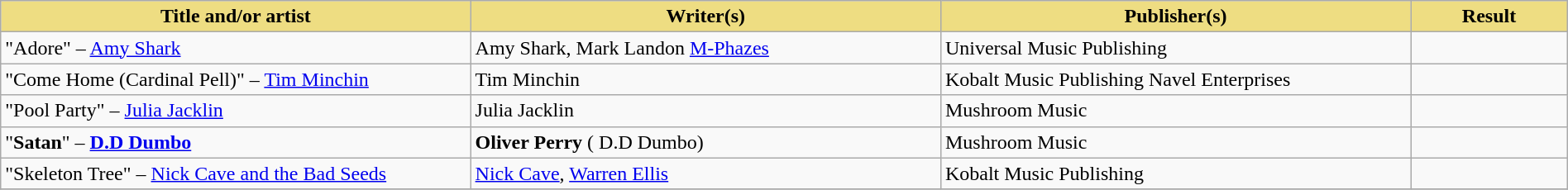<table class="wikitable" width=100%>
<tr>
<th style="width:30%;background:#EEDD82;">Title and/or artist</th>
<th style="width:30%;background:#EEDD82;">Writer(s)</th>
<th style="width:30%;background:#EEDD82;">Publisher(s)</th>
<th style="width:10%;background:#EEDD82;">Result</th>
</tr>
<tr>
<td>"Adore" – <a href='#'>Amy Shark</a></td>
<td>Amy Shark, Mark Landon  <a href='#'>M-Phazes</a></td>
<td>Universal Music Publishing</td>
<td></td>
</tr>
<tr>
<td>"Come Home (Cardinal Pell)" – <a href='#'>Tim Minchin</a></td>
<td>Tim Minchin</td>
<td>Kobalt Music Publishing  Navel Enterprises</td>
<td></td>
</tr>
<tr>
<td>"Pool Party" – <a href='#'>Julia Jacklin</a></td>
<td>Julia Jacklin</td>
<td>Mushroom Music</td>
<td></td>
</tr>
<tr>
<td>"<strong>Satan</strong>" – <strong><a href='#'>D.D Dumbo</a></strong></td>
<td><strong>Oliver Perry</strong> ( D.D Dumbo)</td>
<td>Mushroom Music</td>
<td></td>
</tr>
<tr>
<td>"Skeleton Tree" – <a href='#'>Nick Cave and the Bad Seeds</a></td>
<td><a href='#'>Nick Cave</a>, <a href='#'>Warren Ellis</a></td>
<td>Kobalt Music Publishing</td>
<td></td>
</tr>
<tr>
</tr>
</table>
